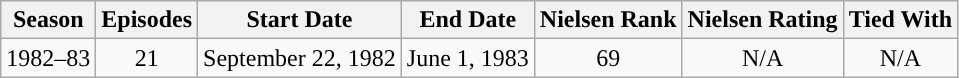<table class="wikitable" style="text-align: center">
<tr>
<th>Season</th>
<th>Episodes</th>
<th>Start Date</th>
<th>End Date</th>
<th>Nielsen Rank</th>
<th>Nielsen Rating</th>
<th>Tied With</th>
</tr>
<tr>
<td style="text-align:center">1982–83</td>
<td style="text-align:center">21</td>
<td style="text-align:center">September 22, 1982</td>
<td style="text-align:center">June 1, 1983</td>
<td style="text-align:center:">69</td>
<td style="text-align:center">N/A</td>
<td style="text-align:center">N/A</td>
</tr>
</table>
